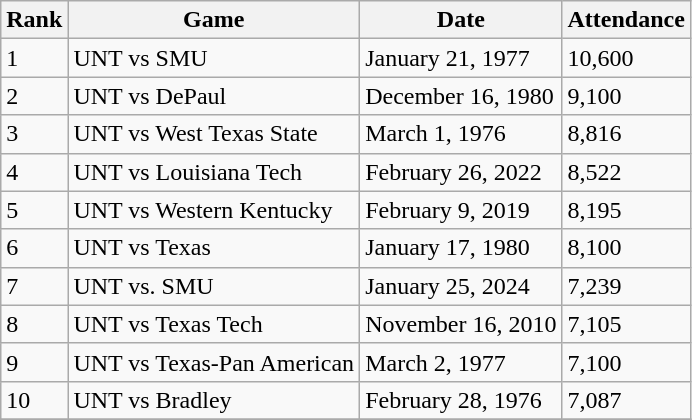<table class="wikitable">
<tr>
<th>Rank</th>
<th>Game</th>
<th>Date</th>
<th>Attendance</th>
</tr>
<tr>
<td>1</td>
<td>UNT vs SMU</td>
<td>January 21, 1977</td>
<td>10,600</td>
</tr>
<tr>
<td>2</td>
<td>UNT vs DePaul</td>
<td>December 16, 1980</td>
<td>9,100</td>
</tr>
<tr>
<td>3</td>
<td>UNT vs West Texas State</td>
<td>March 1, 1976</td>
<td>8,816</td>
</tr>
<tr>
<td>4</td>
<td>UNT vs Louisiana Tech</td>
<td>February 26, 2022</td>
<td>8,522</td>
</tr>
<tr>
<td>5</td>
<td>UNT vs Western Kentucky</td>
<td>February 9, 2019</td>
<td>8,195</td>
</tr>
<tr>
<td>6</td>
<td>UNT vs Texas</td>
<td>January 17, 1980</td>
<td>8,100</td>
</tr>
<tr>
<td>7</td>
<td>UNT vs. SMU</td>
<td>January 25, 2024</td>
<td>7,239</td>
</tr>
<tr>
<td>8</td>
<td>UNT vs Texas Tech</td>
<td>November 16, 2010</td>
<td>7,105</td>
</tr>
<tr>
<td>9</td>
<td>UNT vs Texas-Pan American</td>
<td>March 2, 1977</td>
<td>7,100</td>
</tr>
<tr>
<td>10</td>
<td>UNT vs Bradley</td>
<td>February 28, 1976</td>
<td>7,087</td>
</tr>
<tr>
</tr>
</table>
